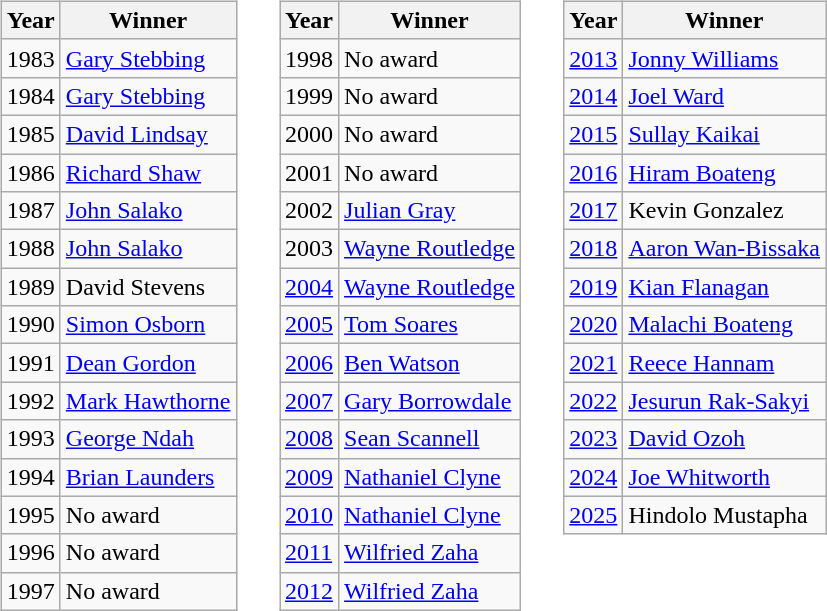<table>
<tr>
<td valign="top"><br><table class="wikitable">
<tr>
<th>Year</th>
<th>Winner</th>
</tr>
<tr>
<td>1983</td>
<td> <a href='#'>Gary Stebbing</a></td>
</tr>
<tr>
<td>1984</td>
<td> <a href='#'>Gary Stebbing</a></td>
</tr>
<tr>
<td>1985</td>
<td> <a href='#'>David Lindsay</a></td>
</tr>
<tr>
<td>1986</td>
<td> <a href='#'>Richard Shaw</a></td>
</tr>
<tr>
<td>1987</td>
<td> <a href='#'>John Salako</a></td>
</tr>
<tr>
<td>1988</td>
<td> <a href='#'>John Salako</a></td>
</tr>
<tr>
<td>1989</td>
<td> David Stevens</td>
</tr>
<tr>
<td>1990</td>
<td> <a href='#'>Simon Osborn</a></td>
</tr>
<tr>
<td>1991</td>
<td> <a href='#'>Dean Gordon</a></td>
</tr>
<tr>
<td>1992</td>
<td> <a href='#'>Mark Hawthorne</a></td>
</tr>
<tr>
<td>1993</td>
<td> <a href='#'>George Ndah</a></td>
</tr>
<tr>
<td>1994</td>
<td> <a href='#'>Brian Launders</a></td>
</tr>
<tr>
<td>1995</td>
<td>No award</td>
</tr>
<tr>
<td>1996</td>
<td>No award</td>
</tr>
<tr>
<td>1997</td>
<td>No award</td>
</tr>
</table>
</td>
<td width="1"> </td>
<td valign="top"><br><table class="wikitable">
<tr>
<th>Year</th>
<th>Winner</th>
</tr>
<tr>
<td>1998</td>
<td>No award</td>
</tr>
<tr>
<td>1999</td>
<td>No award</td>
</tr>
<tr>
<td>2000</td>
<td>No award</td>
</tr>
<tr>
<td>2001</td>
<td>No award</td>
</tr>
<tr>
<td>2002</td>
<td> <a href='#'>Julian Gray</a></td>
</tr>
<tr>
<td>2003</td>
<td> <a href='#'>Wayne Routledge</a></td>
</tr>
<tr>
<td><a href='#'>2004</a></td>
<td> <a href='#'>Wayne Routledge</a></td>
</tr>
<tr>
<td><a href='#'>2005</a></td>
<td> <a href='#'>Tom Soares</a></td>
</tr>
<tr>
<td><a href='#'>2006</a></td>
<td> <a href='#'>Ben Watson</a></td>
</tr>
<tr>
<td><a href='#'>2007</a></td>
<td> <a href='#'>Gary Borrowdale</a></td>
</tr>
<tr>
<td><a href='#'>2008</a></td>
<td> <a href='#'>Sean Scannell</a></td>
</tr>
<tr>
<td><a href='#'>2009</a></td>
<td> <a href='#'>Nathaniel Clyne</a></td>
</tr>
<tr>
<td><a href='#'>2010</a></td>
<td> <a href='#'>Nathaniel Clyne</a></td>
</tr>
<tr>
<td><a href='#'>2011</a></td>
<td> <a href='#'>Wilfried Zaha</a></td>
</tr>
<tr>
<td><a href='#'>2012</a></td>
<td> <a href='#'>Wilfried Zaha</a></td>
</tr>
</table>
</td>
<td width="1"> </td>
<td valign="top"><br><table class="wikitable">
<tr>
<th>Year</th>
<th>Winner</th>
</tr>
<tr>
<td><a href='#'>2013</a></td>
<td> <a href='#'>Jonny Williams</a></td>
</tr>
<tr>
<td><a href='#'>2014</a></td>
<td> <a href='#'>Joel Ward</a></td>
</tr>
<tr>
<td><a href='#'>2015</a></td>
<td> <a href='#'>Sullay Kaikai</a></td>
</tr>
<tr>
<td><a href='#'>2016</a></td>
<td> <a href='#'>Hiram Boateng</a></td>
</tr>
<tr>
<td><a href='#'>2017</a></td>
<td>  Kevin Gonzalez</td>
</tr>
<tr>
<td><a href='#'>2018</a></td>
<td> <a href='#'>Aaron Wan-Bissaka</a></td>
</tr>
<tr>
<td><a href='#'>2019</a></td>
<td> <a href='#'>Kian Flanagan</a></td>
</tr>
<tr>
<td><a href='#'>2020</a></td>
<td> <a href='#'>Malachi Boateng</a></td>
</tr>
<tr>
<td><a href='#'>2021</a></td>
<td> <a href='#'>Reece Hannam</a></td>
</tr>
<tr>
<td><a href='#'>2022</a></td>
<td> <a href='#'>Jesurun Rak-Sakyi</a></td>
</tr>
<tr>
<td><a href='#'>2023</a></td>
<td> <a href='#'>David Ozoh</a></td>
</tr>
<tr>
<td><a href='#'>2024</a></td>
<td> <a href='#'>Joe Whitworth</a></td>
</tr>
<tr>
<td><a href='#'>2025</a></td>
<td> Hindolo Mustapha</td>
</tr>
</table>
</td>
</tr>
</table>
